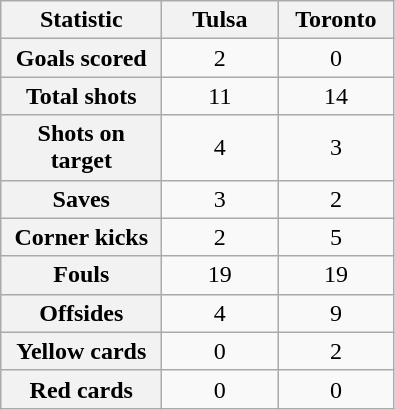<table class="wikitable plainrowheaders" style="text-align:center">
<tr>
<th scope=col width=100>Statistic</th>
<th scope=col width=70>Tulsa</th>
<th scope=col width=70>Toronto</th>
</tr>
<tr>
<th scope=row>Goals scored</th>
<td>2</td>
<td>0</td>
</tr>
<tr>
<th scope=row>Total shots</th>
<td>11</td>
<td>14</td>
</tr>
<tr>
<th scope=row>Shots on target</th>
<td>4</td>
<td>3</td>
</tr>
<tr>
<th scope=row>Saves</th>
<td>3</td>
<td>2</td>
</tr>
<tr>
<th scope=row>Corner kicks</th>
<td>2</td>
<td>5</td>
</tr>
<tr>
<th scope=row>Fouls</th>
<td>19</td>
<td>19</td>
</tr>
<tr>
<th scope=row>Offsides</th>
<td>4</td>
<td>9</td>
</tr>
<tr>
<th scope=row>Yellow cards</th>
<td>0</td>
<td>2</td>
</tr>
<tr>
<th scope=row>Red cards</th>
<td>0</td>
<td>0</td>
</tr>
</table>
